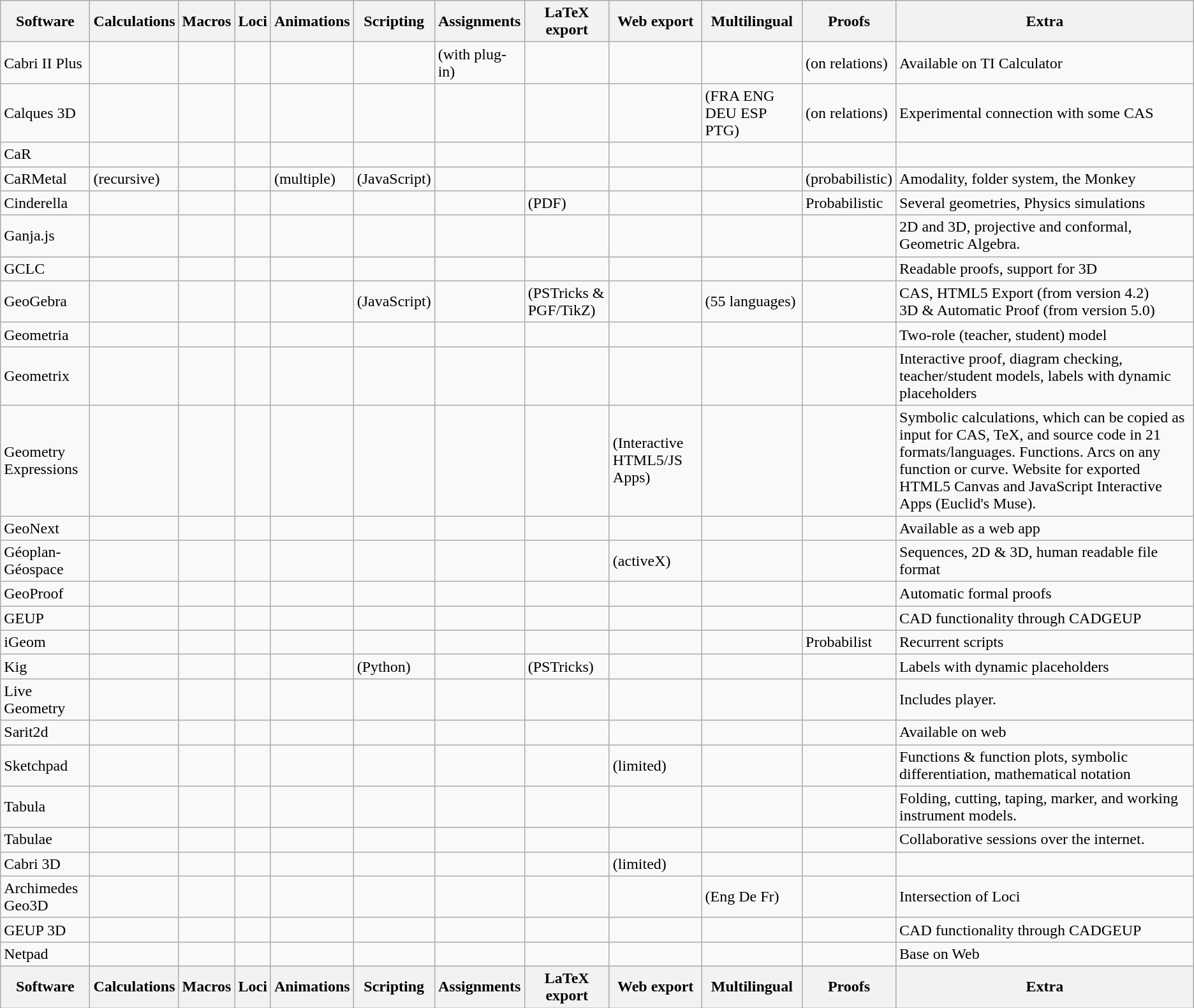<table class="wikitable sortable">
<tr>
<th>Software</th>
<th>Calculations</th>
<th>Macros</th>
<th>Loci</th>
<th>Animations</th>
<th>Scripting</th>
<th>Assignments</th>
<th>LaTeX export</th>
<th>Web export</th>
<th>Multilingual</th>
<th>Proofs</th>
<th>Extra</th>
</tr>
<tr>
<td>Cabri II Plus</td>
<td></td>
<td></td>
<td></td>
<td></td>
<td></td>
<td> (with plug-in)</td>
<td></td>
<td></td>
<td></td>
<td> (on relations)</td>
<td>Available on TI Calculator</td>
</tr>
<tr>
<td>Calques 3D</td>
<td></td>
<td></td>
<td></td>
<td></td>
<td></td>
<td></td>
<td></td>
<td></td>
<td> (FRA ENG DEU ESP PTG)</td>
<td> (on relations)</td>
<td>Experimental connection with some CAS</td>
</tr>
<tr>
<td>CaR</td>
<td></td>
<td></td>
<td></td>
<td></td>
<td></td>
<td></td>
<td></td>
<td></td>
<td></td>
<td></td>
<td></td>
</tr>
<tr>
<td>CaRMetal</td>
<td> (recursive)</td>
<td></td>
<td></td>
<td> (multiple)</td>
<td> (JavaScript)</td>
<td></td>
<td></td>
<td></td>
<td></td>
<td> (probabilistic)</td>
<td>Amodality, folder system, the Monkey</td>
</tr>
<tr>
<td>Cinderella</td>
<td></td>
<td></td>
<td></td>
<td></td>
<td></td>
<td></td>
<td> (PDF)</td>
<td></td>
<td></td>
<td>Probabilistic</td>
<td>Several geometries, Physics simulations</td>
</tr>
<tr>
<td>Ganja.js</td>
<td></td>
<td></td>
<td></td>
<td></td>
<td></td>
<td></td>
<td></td>
<td></td>
<td></td>
<td></td>
<td>2D and 3D, projective and conformal, Geometric Algebra.</td>
</tr>
<tr>
<td>GCLC</td>
<td></td>
<td></td>
<td></td>
<td></td>
<td></td>
<td></td>
<td></td>
<td></td>
<td></td>
<td></td>
<td>Readable proofs, support for 3D</td>
</tr>
<tr>
<td>GeoGebra</td>
<td></td>
<td></td>
<td></td>
<td></td>
<td> (JavaScript)</td>
<td></td>
<td> (PSTricks & PGF/TikZ)</td>
<td></td>
<td> (55 languages)</td>
<td></td>
<td>CAS, HTML5 Export (from version 4.2) <br> 3D & Automatic Proof (from version 5.0)</td>
</tr>
<tr>
<td>Geometria</td>
<td></td>
<td></td>
<td></td>
<td></td>
<td></td>
<td></td>
<td></td>
<td></td>
<td></td>
<td></td>
<td>Two-role (teacher, student) model</td>
</tr>
<tr>
<td>Geometrix</td>
<td></td>
<td></td>
<td></td>
<td></td>
<td></td>
<td></td>
<td></td>
<td></td>
<td></td>
<td></td>
<td>Interactive proof, diagram checking, teacher/student models, labels with dynamic placeholders</td>
</tr>
<tr>
<td>Geometry Expressions</td>
<td></td>
<td></td>
<td></td>
<td></td>
<td></td>
<td></td>
<td></td>
<td> (Interactive HTML5/JS Apps)</td>
<td></td>
<td></td>
<td>Symbolic calculations, which can be copied as input for CAS, TeX, and source code in 21 formats/languages. Functions. Arcs on any function or curve. Website for exported HTML5 Canvas and JavaScript Interactive Apps (Euclid's Muse).</td>
</tr>
<tr>
<td>GeoNext</td>
<td></td>
<td></td>
<td></td>
<td></td>
<td></td>
<td></td>
<td></td>
<td></td>
<td></td>
<td></td>
<td>Available as a web app</td>
</tr>
<tr>
<td>Géoplan-Géospace</td>
<td></td>
<td></td>
<td></td>
<td></td>
<td></td>
<td></td>
<td></td>
<td> (activeX)</td>
<td></td>
<td></td>
<td>Sequences, 2D & 3D, human readable file format</td>
</tr>
<tr>
<td>GeoProof</td>
<td></td>
<td></td>
<td></td>
<td></td>
<td></td>
<td></td>
<td></td>
<td></td>
<td></td>
<td></td>
<td>Automatic formal proofs</td>
</tr>
<tr>
<td>GEUP</td>
<td></td>
<td></td>
<td></td>
<td></td>
<td></td>
<td></td>
<td></td>
<td></td>
<td></td>
<td></td>
<td>CAD functionality through CADGEUP</td>
</tr>
<tr>
<td>iGeom</td>
<td></td>
<td></td>
<td></td>
<td></td>
<td></td>
<td></td>
<td></td>
<td></td>
<td></td>
<td>Probabilist</td>
<td>Recurrent scripts</td>
</tr>
<tr>
<td>Kig</td>
<td></td>
<td></td>
<td></td>
<td></td>
<td> (Python)</td>
<td></td>
<td> (PSTricks)</td>
<td></td>
<td></td>
<td></td>
<td>Labels with dynamic placeholders</td>
</tr>
<tr>
<td>Live Geometry</td>
<td></td>
<td></td>
<td></td>
<td></td>
<td></td>
<td></td>
<td></td>
<td></td>
<td></td>
<td></td>
<td>Includes player.</td>
</tr>
<tr>
<td>Sarit2d</td>
<td></td>
<td></td>
<td></td>
<td></td>
<td></td>
<td></td>
<td></td>
<td></td>
<td></td>
<td></td>
<td>Available on web</td>
</tr>
<tr>
<td>Sketchpad</td>
<td></td>
<td></td>
<td></td>
<td></td>
<td></td>
<td></td>
<td></td>
<td> (limited)</td>
<td></td>
<td></td>
<td>Functions & function plots, symbolic differentiation, mathematical notation</td>
</tr>
<tr>
<td>Tabula</td>
<td></td>
<td></td>
<td></td>
<td></td>
<td></td>
<td></td>
<td></td>
<td></td>
<td></td>
<td></td>
<td>Folding, cutting, taping, marker, and working instrument models.</td>
</tr>
<tr>
<td>Tabulae</td>
<td></td>
<td></td>
<td></td>
<td></td>
<td></td>
<td></td>
<td></td>
<td></td>
<td></td>
<td></td>
<td>Collaborative sessions over the internet.</td>
</tr>
<tr>
<td>Cabri 3D</td>
<td></td>
<td></td>
<td></td>
<td></td>
<td></td>
<td></td>
<td></td>
<td> (limited)</td>
<td></td>
<td></td>
<td></td>
</tr>
<tr>
<td>Archimedes Geo3D</td>
<td></td>
<td></td>
<td></td>
<td></td>
<td></td>
<td></td>
<td></td>
<td></td>
<td> (Eng De Fr)</td>
<td></td>
<td>Intersection of Loci</td>
</tr>
<tr>
<td>GEUP 3D</td>
<td></td>
<td></td>
<td></td>
<td></td>
<td></td>
<td></td>
<td></td>
<td></td>
<td></td>
<td></td>
<td>CAD functionality through CADGEUP</td>
</tr>
<tr>
<td>Netpad</td>
<td></td>
<td></td>
<td></td>
<td></td>
<td></td>
<td></td>
<td></td>
<td></td>
<td></td>
<td></td>
<td>Base on Web</td>
</tr>
<tr>
<th>Software</th>
<th>Calculations</th>
<th>Macros</th>
<th>Loci</th>
<th>Animations</th>
<th>Scripting</th>
<th>Assignments</th>
<th>LaTeX export</th>
<th>Web export</th>
<th>Multilingual</th>
<th>Proofs</th>
<th>Extra</th>
</tr>
</table>
